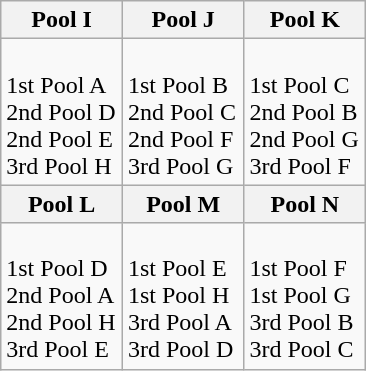<table class="wikitable">
<tr>
<th width=33%>Pool I</th>
<th width=33%>Pool J</th>
<th width=33%>Pool K</th>
</tr>
<tr>
<td><br>1st Pool A<br>
2nd Pool D<br>
2nd Pool E<br>
3rd Pool H</td>
<td><br>1st Pool B<br>
2nd Pool C<br>
2nd Pool F<br>
3rd Pool G</td>
<td><br>1st Pool C<br>
2nd Pool B<br>
2nd Pool G<br>
3rd Pool F</td>
</tr>
<tr>
<th width=33%>Pool L</th>
<th width=33%>Pool M</th>
<th width=33%>Pool N</th>
</tr>
<tr>
<td><br>1st Pool D<br>
2nd Pool A<br>
2nd Pool H<br>
3rd Pool E</td>
<td><br>1st Pool E<br>
1st Pool H<br>
3rd Pool A<br>
3rd Pool D</td>
<td><br>1st Pool F<br>
1st Pool G<br>
3rd Pool B<br>
3rd Pool C</td>
</tr>
</table>
